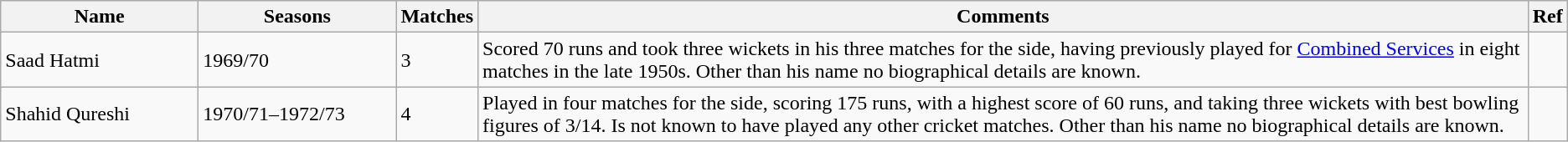<table class="wikitable">
<tr>
<th style="width:150px">Name</th>
<th style="width:150px">Seasons</th>
<th>Matches</th>
<th>Comments</th>
<th>Ref</th>
</tr>
<tr>
<td>Saad Hatmi</td>
<td>1969/70</td>
<td>3</td>
<td>Scored 70 runs and took three wickets in his three matches for the side, having previously played for <a href='#'>Combined Services</a> in eight matches in the late 1950s. Other than his name no biographical details are known.</td>
<td></td>
</tr>
<tr>
<td>Shahid Qureshi</td>
<td>1970/71–1972/73</td>
<td>4</td>
<td>Played in four matches for the side, scoring 175 runs, with a highest score of 60 runs, and taking three wickets with best bowling figures of 3/14. Is not known to have played any other cricket matches. Other than his name no biographical details are known.</td>
<td></td>
</tr>
</table>
